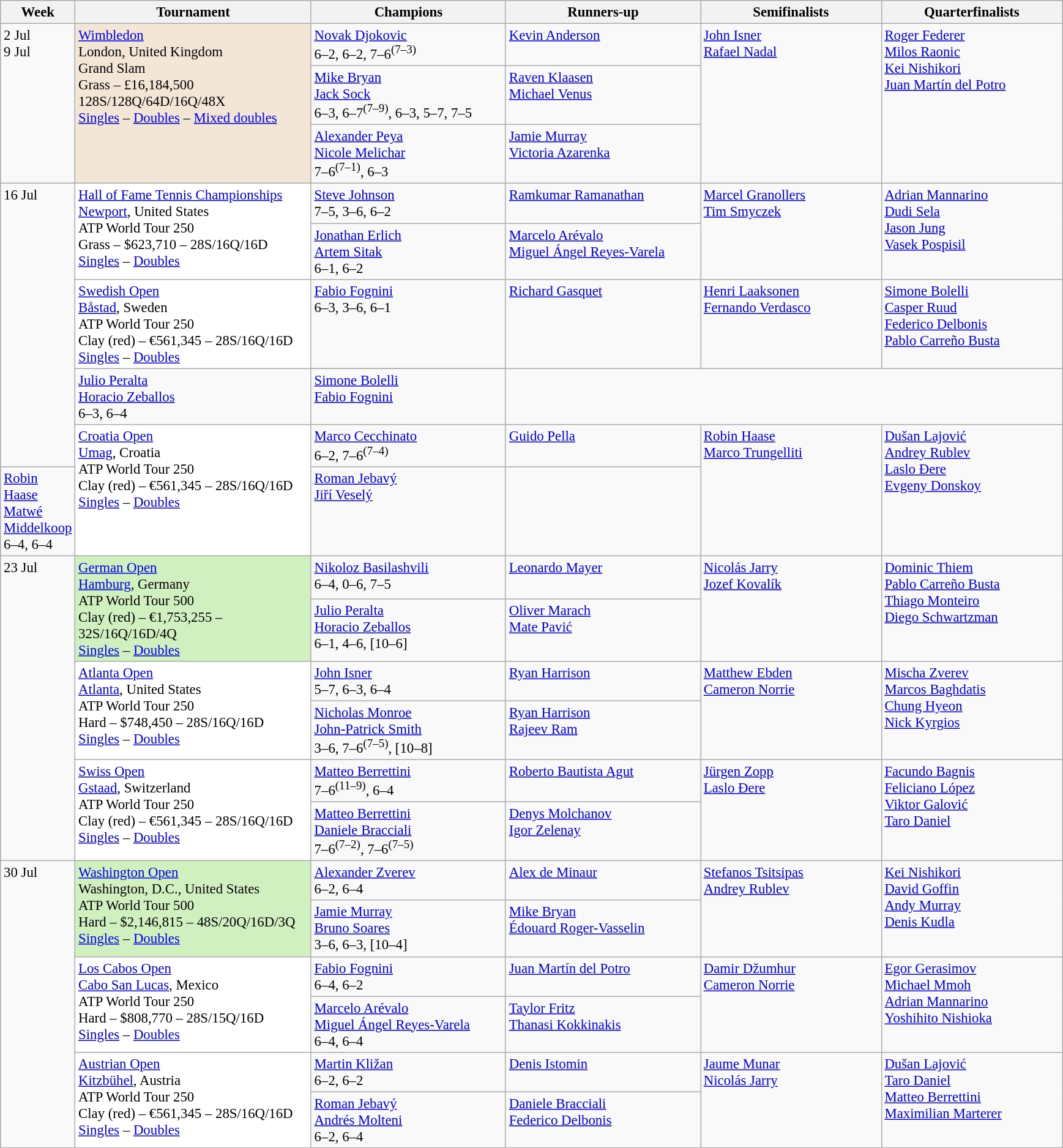<table class=wikitable style=font-size:95%>
<tr>
<th style="width:48px;">Week</th>
<th style="width:250px;">Tournament</th>
<th style="width:205px;">Champions</th>
<th style="width:205px;">Runners-up</th>
<th style="width:190px;">Semifinalists</th>
<th style="width:190px;">Quarterfinalists</th>
</tr>
<tr valign=top>
<td rowspan=3>2 Jul<br>9 Jul</td>
<td style="background:#F3E6D7;" rowspan="3"><a href='#'>Wimbledon</a><br> London, United Kingdom<br>Grand Slam<br>Grass – £16,184,500<br>128S/128Q/64D/16Q/48X<br><a href='#'>Singles</a> – <a href='#'>Doubles</a> – <a href='#'>Mixed doubles</a></td>
<td> <a href='#'>Novak Djokovic</a><br>6–2, 6–2, 7–6<sup>(7–3)</sup></td>
<td> <a href='#'>Kevin Anderson</a></td>
<td rowspan=3> <a href='#'>John Isner</a><br> <a href='#'>Rafael Nadal</a></td>
<td rowspan=3> <a href='#'>Roger Federer</a><br> <a href='#'>Milos Raonic</a><br>  <a href='#'>Kei Nishikori</a><br> <a href='#'>Juan Martín del Potro</a></td>
</tr>
<tr valign=top>
<td> <a href='#'>Mike Bryan</a><br> <a href='#'>Jack Sock</a><br>6–3, 6–7<sup>(7–9)</sup>, 6–3, 5–7, 7–5</td>
<td> <a href='#'>Raven Klaasen</a><br> <a href='#'>Michael Venus</a></td>
</tr>
<tr valign=top>
<td> <a href='#'>Alexander Peya</a><br> <a href='#'>Nicole Melichar</a><br>7–6<sup>(7–1)</sup>, 6–3</td>
<td> <a href='#'>Jamie Murray</a><br> <a href='#'>Victoria Azarenka</a></td>
</tr>
<tr valign=top>
<td rowspan=6>16 Jul</td>
<td bgcolor=#ffffff rowspan="2"><a href='#'>Hall of Fame Tennis Championships</a><br> <a href='#'>Newport</a>, United States<br>ATP World Tour 250<br>Grass – $623,710 – 28S/16Q/16D<br> <a href='#'>Singles</a> – <a href='#'>Doubles</a></td>
<td> <a href='#'>Steve Johnson</a> <br>7–5, 3–6, 6–2</td>
<td> <a href='#'>Ramkumar Ramanathan</a></td>
<td rowspan=2> <a href='#'>Marcel Granollers</a> <br>  <a href='#'>Tim Smyczek</a></td>
<td rowspan=2> <a href='#'>Adrian Mannarino</a> <br>  <a href='#'>Dudi Sela</a> <br>  <a href='#'>Jason Jung</a> <br>  <a href='#'>Vasek Pospisil</a></td>
</tr>
<tr valign=top>
<td> <a href='#'>Jonathan Erlich</a><br> <a href='#'>Artem Sitak</a><br>6–1, 6–2</td>
<td> <a href='#'>Marcelo Arévalo</a><br> <a href='#'>Miguel Ángel Reyes-Varela</a></td>
</tr>
<tr valign=top>
<td bgcolor=#ffffff rowspan="2"><a href='#'>Swedish Open</a><br> <a href='#'>Båstad</a>, Sweden<br>ATP World Tour 250<br>Clay (red) – €561,345 – 28S/16Q/16D<br> <a href='#'>Singles</a> – <a href='#'>Doubles</a></td>
<td> <a href='#'>Fabio Fognini</a><br>6–3, 3–6, 6–1</td>
<td> <a href='#'>Richard Gasquet</a></td>
<td rowspan=2> <a href='#'>Henri Laaksonen</a> <br>  <a href='#'>Fernando Verdasco</a></td>
<td rowspan=2> <a href='#'>Simone Bolelli</a> <br>  <a href='#'>Casper Ruud</a> <br>  <a href='#'>Federico Delbonis</a> <br>  <a href='#'>Pablo Carreño Busta</a></td>
</tr>
<tr valign=top>
</tr>
<tr valign=top>
<td> <a href='#'>Julio Peralta</a> <br> <a href='#'>Horacio Zeballos</a><br>6–3, 6–4</td>
<td> <a href='#'>Simone Bolelli</a><br> <a href='#'>Fabio Fognini</a></td>
</tr>
<tr valign=top>
<td bgcolor=#ffffff rowspan="2"><a href='#'>Croatia Open</a><br> <a href='#'>Umag</a>, Croatia<br>ATP World Tour 250<br>Clay (red) – €561,345 – 28S/16Q/16D<br> <a href='#'>Singles</a> – <a href='#'>Doubles</a></td>
<td> <a href='#'>Marco Cecchinato</a><br>6–2, 7–6<sup>(7–4)</sup></td>
<td> <a href='#'>Guido Pella</a></td>
<td rowspan=2> <a href='#'>Robin Haase</a> <br> <a href='#'>Marco Trungelliti</a></td>
<td rowspan=2> <a href='#'>Dušan Lajović</a> <br>  <a href='#'>Andrey Rublev</a> <br>  <a href='#'>Laslo Đere</a> <br>  <a href='#'>Evgeny Donskoy</a></td>
</tr>
<tr valign=top>
<td> <a href='#'>Robin Haase</a><br> <a href='#'>Matwé Middelkoop</a><br>6–4, 6–4</td>
<td> <a href='#'>Roman Jebavý</a><br> <a href='#'>Jiří Veselý</a></td>
</tr>
<tr valign=top>
<td rowspan=6>23 Jul</td>
<td bgcolor=#d0f0c0 rowspan="2"><a href='#'>German Open</a><br> <a href='#'>Hamburg</a>, Germany<br>ATP World Tour 500<br>Clay (red) – €1,753,255 – 32S/16Q/16D/4Q<br> <a href='#'>Singles</a> – <a href='#'>Doubles</a></td>
<td> <a href='#'>Nikoloz Basilashvili</a> <br> 6–4, 0–6, 7–5</td>
<td> <a href='#'>Leonardo Mayer</a></td>
<td rowspan=2> <a href='#'>Nicolás Jarry</a> <br>  <a href='#'>Jozef Kovalík</a></td>
<td rowspan=2> <a href='#'>Dominic Thiem</a> <br> <a href='#'>Pablo Carreño Busta</a> <br> <a href='#'>Thiago Monteiro</a><br> <a href='#'>Diego Schwartzman</a></td>
</tr>
<tr valign=top>
<td> <a href='#'>Julio Peralta</a><br> <a href='#'>Horacio Zeballos</a> <br> 6–1, 4–6, [10–6]</td>
<td> <a href='#'>Oliver Marach</a><br> <a href='#'>Mate Pavić</a></td>
</tr>
<tr valign=top>
<td bgcolor=#ffffff rowspan="2"><a href='#'>Atlanta Open</a><br> <a href='#'>Atlanta</a>, United States<br>ATP World Tour 250<br>Hard – $748,450 – 28S/16Q/16D<br> <a href='#'>Singles</a> – <a href='#'>Doubles</a></td>
<td> <a href='#'>John Isner</a><br>5–7, 6–3, 6–4</td>
<td> <a href='#'>Ryan Harrison</a></td>
<td rowspan=2> <a href='#'>Matthew Ebden</a> <br>  <a href='#'>Cameron Norrie</a></td>
<td rowspan=2> <a href='#'>Mischa Zverev</a> <br> <a href='#'>Marcos Baghdatis</a>  <br> <a href='#'>Chung Hyeon</a> <br>  <a href='#'>Nick Kyrgios</a></td>
</tr>
<tr valign=top>
<td> <a href='#'>Nicholas Monroe</a><br> <a href='#'>John-Patrick Smith</a> <br> 3–6, 7–6<sup>(7–5)</sup>, [10–8]</td>
<td> <a href='#'>Ryan Harrison</a><br> <a href='#'>Rajeev Ram</a></td>
</tr>
<tr valign=top>
<td bgcolor=#ffffff rowspan="2"><a href='#'>Swiss Open</a><br> <a href='#'>Gstaad</a>, Switzerland<br>ATP World Tour 250<br>Clay (red) – €561,345 – 28S/16Q/16D<br> <a href='#'>Singles</a> – <a href='#'>Doubles</a></td>
<td> <a href='#'>Matteo Berrettini</a> <br> 7–6<sup>(11–9)</sup>, 6–4</td>
<td> <a href='#'>Roberto Bautista Agut</a></td>
<td rowspan=2> <a href='#'>Jürgen Zopp</a> <br>  <a href='#'>Laslo Đere</a></td>
<td rowspan=2> <a href='#'>Facundo Bagnis</a> <br> <a href='#'>Feliciano López</a>  <br> <a href='#'>Viktor Galović</a> <br>  <a href='#'>Taro Daniel</a></td>
</tr>
<tr valign=top>
<td> <a href='#'>Matteo Berrettini</a><br> <a href='#'>Daniele Bracciali</a> <br> 7–6<sup>(7–2)</sup>, 7–6<sup>(7–5)</sup></td>
<td> <a href='#'>Denys Molchanov</a><br> <a href='#'>Igor Zelenay</a></td>
</tr>
<tr valign=top>
<td rowspan=6>30 Jul</td>
<td bgcolor=#d0f0c0 rowspan="2"><a href='#'>Washington Open</a><br> Washington, D.C., United States<br>ATP World Tour 500<br>Hard – $2,146,815 – 48S/20Q/16D/3Q<br><a href='#'>Singles</a> – <a href='#'>Doubles</a></td>
<td> <a href='#'>Alexander Zverev</a> <br> 6–2, 6–4</td>
<td> <a href='#'>Alex de Minaur</a></td>
<td rowspan=2> <a href='#'>Stefanos Tsitsipas</a> <br>  <a href='#'>Andrey Rublev</a></td>
<td rowspan=2> <a href='#'>Kei Nishikori</a> <br> <a href='#'>David Goffin</a> <br> <a href='#'>Andy Murray</a> <br>  <a href='#'>Denis Kudla</a></td>
</tr>
<tr valign=top>
<td> <a href='#'>Jamie Murray</a><br> <a href='#'>Bruno Soares</a><br>3–6, 6–3, [10–4]</td>
<td> <a href='#'>Mike Bryan</a><br> <a href='#'>Édouard Roger-Vasselin</a></td>
</tr>
<tr valign=top>
<td bgcolor=#ffffff rowspan="2"><a href='#'>Los Cabos Open</a><br> <a href='#'>Cabo San Lucas</a>, Mexico<br>ATP World Tour 250<br>Hard – $808,770 – 28S/15Q/16D<br> <a href='#'>Singles</a> – <a href='#'>Doubles</a></td>
<td> <a href='#'>Fabio Fognini</a> <br>6–4, 6–2</td>
<td> <a href='#'>Juan Martín del Potro</a></td>
<td rowspan=2> <a href='#'>Damir Džumhur</a> <br>  <a href='#'>Cameron Norrie</a></td>
<td rowspan=2> <a href='#'>Egor Gerasimov</a> <br> <a href='#'>Michael Mmoh</a>  <br> <a href='#'>Adrian Mannarino</a> <br>  <a href='#'>Yoshihito Nishioka</a></td>
</tr>
<tr valign=top>
<td> <a href='#'>Marcelo Arévalo</a><br> <a href='#'>Miguel Ángel Reyes-Varela</a> <br>6–4, 6–4</td>
<td> <a href='#'>Taylor Fritz</a><br> <a href='#'>Thanasi Kokkinakis</a></td>
</tr>
<tr valign=top>
<td bgcolor=#ffffff rowspan="2"><a href='#'>Austrian Open</a><br> <a href='#'>Kitzbühel</a>, Austria<br>ATP World Tour 250<br>Clay (red) – €561,345 – 28S/16Q/16D<br> <a href='#'>Singles</a> – <a href='#'>Doubles</a></td>
<td> <a href='#'>Martin Kližan</a><br>6–2, 6–2</td>
<td> <a href='#'>Denis Istomin</a></td>
<td rowspan=2> <a href='#'>Jaume Munar</a> <br>  <a href='#'>Nicolás Jarry</a></td>
<td rowspan=2> <a href='#'>Dušan Lajović</a> <br>  <a href='#'>Taro Daniel</a>  <br>  <a href='#'>Matteo Berrettini</a> <br>  <a href='#'>Maximilian Marterer</a></td>
</tr>
<tr valign=top>
<td> <a href='#'>Roman Jebavý</a><br> <a href='#'>Andrés Molteni</a> <br>6–2, 6–4</td>
<td> <a href='#'>Daniele Bracciali</a><br> <a href='#'>Federico Delbonis</a></td>
</tr>
</table>
